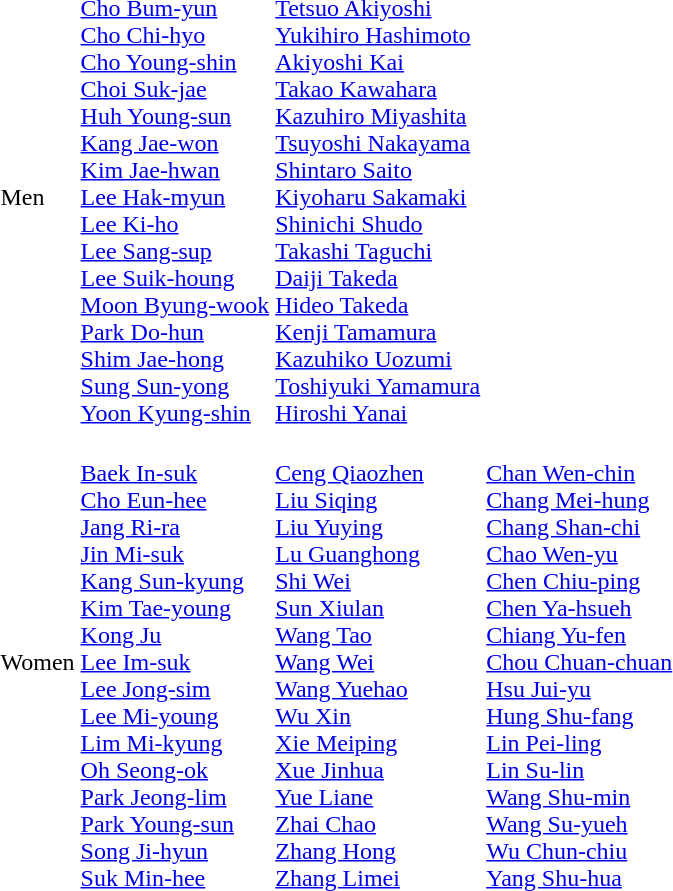<table>
<tr>
<td>Men<br></td>
<td><br><a href='#'>Cho Bum-yun</a><br><a href='#'>Cho Chi-hyo</a><br><a href='#'>Cho Young-shin</a><br><a href='#'>Choi Suk-jae</a><br><a href='#'>Huh Young-sun</a><br><a href='#'>Kang Jae-won</a><br><a href='#'>Kim Jae-hwan</a><br><a href='#'>Lee Hak-myun</a><br><a href='#'>Lee Ki-ho</a><br><a href='#'>Lee Sang-sup</a><br><a href='#'>Lee Suik-houng</a><br><a href='#'>Moon Byung-wook</a><br><a href='#'>Park Do-hun</a><br><a href='#'>Shim Jae-hong</a><br><a href='#'>Sung Sun-yong</a><br><a href='#'>Yoon Kyung-shin</a></td>
<td><br><a href='#'>Tetsuo Akiyoshi</a><br><a href='#'>Yukihiro Hashimoto</a><br><a href='#'>Akiyoshi Kai</a><br><a href='#'>Takao Kawahara</a><br><a href='#'>Kazuhiro Miyashita</a><br><a href='#'>Tsuyoshi Nakayama</a><br><a href='#'>Shintaro Saito</a><br><a href='#'>Kiyoharu Sakamaki</a><br><a href='#'>Shinichi Shudo</a><br><a href='#'>Takashi Taguchi</a><br><a href='#'>Daiji Takeda</a><br><a href='#'>Hideo Takeda</a><br><a href='#'>Kenji Tamamura</a><br><a href='#'>Kazuhiko Uozumi</a><br><a href='#'>Toshiyuki Yamamura</a><br><a href='#'>Hiroshi Yanai</a></td>
<td valign=top></td>
</tr>
<tr>
<td>Women<br></td>
<td><br><a href='#'>Baek In-suk</a><br><a href='#'>Cho Eun-hee</a><br><a href='#'>Jang Ri-ra</a><br><a href='#'>Jin Mi-suk</a><br><a href='#'>Kang Sun-kyung</a><br><a href='#'>Kim Tae-young</a><br><a href='#'>Kong Ju</a><br><a href='#'>Lee Im-suk</a><br><a href='#'>Lee Jong-sim</a><br><a href='#'>Lee Mi-young</a><br><a href='#'>Lim Mi-kyung</a><br><a href='#'>Oh Seong-ok</a><br><a href='#'>Park Jeong-lim</a><br><a href='#'>Park Young-sun</a><br><a href='#'>Song Ji-hyun</a><br><a href='#'>Suk Min-hee</a></td>
<td><br><a href='#'>Ceng Qiaozhen</a><br><a href='#'>Liu Siqing</a><br><a href='#'>Liu Yuying</a><br><a href='#'>Lu Guanghong</a><br><a href='#'>Shi Wei</a><br><a href='#'>Sun Xiulan</a><br><a href='#'>Wang Tao</a><br><a href='#'>Wang Wei</a><br><a href='#'>Wang Yuehao</a><br><a href='#'>Wu Xin</a><br><a href='#'>Xie Meiping</a><br><a href='#'>Xue Jinhua</a><br><a href='#'>Yue Liane</a><br><a href='#'>Zhai Chao</a><br><a href='#'>Zhang Hong</a><br><a href='#'>Zhang Limei</a></td>
<td><br><a href='#'>Chan Wen-chin</a><br><a href='#'>Chang Mei-hung</a><br><a href='#'>Chang Shan-chi</a><br><a href='#'>Chao Wen-yu</a><br><a href='#'>Chen Chiu-ping</a><br><a href='#'>Chen Ya-hsueh</a><br><a href='#'>Chiang Yu-fen</a><br><a href='#'>Chou Chuan-chuan</a><br><a href='#'>Hsu Jui-yu</a><br><a href='#'>Hung Shu-fang</a><br><a href='#'>Lin Pei-ling</a><br><a href='#'>Lin Su-lin</a><br><a href='#'>Wang Shu-min</a><br><a href='#'>Wang Su-yueh</a><br><a href='#'>Wu Chun-chiu</a><br><a href='#'>Yang Shu-hua</a></td>
</tr>
</table>
